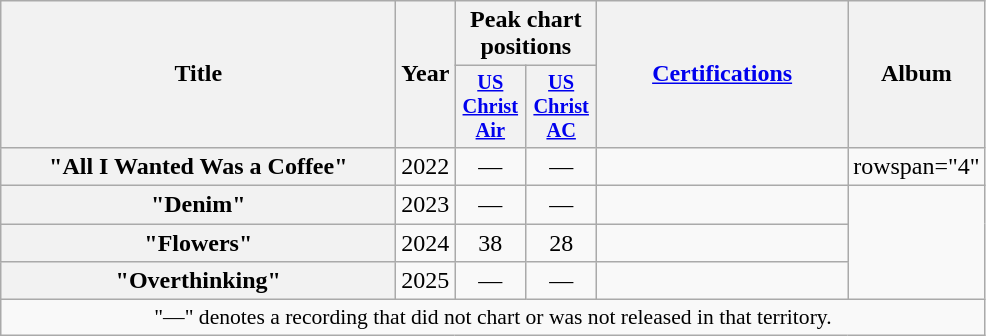<table class="wikitable plainrowheaders" style="text-align:center;">
<tr>
<th scope="col" rowspan="2" style="width:16em;">Title</th>
<th scope="col" rowspan="2">Year</th>
<th colspan="2">Peak chart positions</th>
<th scope="col" rowspan="2" style="width:10em;"><a href='#'>Certifications</a><br></th>
<th scope="col" rowspan="2">Album</th>
</tr>
<tr>
<th scope="col" style="width:3em;font-size:85%;"><a href='#'>US<br>Christ<br>Air</a><br></th>
<th scope="col" style="width:3em;font-size:85%;"><a href='#'>US<br>Christ<br>AC</a><br></th>
</tr>
<tr>
<th scope="row">"All I Wanted Was a Coffee"</th>
<td>2022</td>
<td>—</td>
<td>—</td>
<td></td>
<td>rowspan="4" </td>
</tr>
<tr>
<th scope="row">"Denim"</th>
<td>2023</td>
<td>—</td>
<td>—</td>
<td></td>
</tr>
<tr>
<th scope="row">"Flowers"<br></th>
<td>2024</td>
<td>38</td>
<td>28</td>
<td></td>
</tr>
<tr>
<th scope="row">"Overthinking"</th>
<td>2025</td>
<td>—</td>
<td>—</td>
<td></td>
</tr>
<tr>
<td colspan="6" style="font-size:90%">"—" denotes a recording that did not chart or was not released in that territory.</td>
</tr>
</table>
